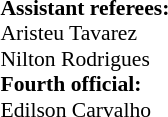<table width=50% style="font-size: 90%">
<tr>
<td><br><strong>Assistant referees:</strong>
<br> Aristeu Tavarez
<br> Nilton Rodrigues
<br><strong>Fourth official:</strong>
<br> Edilson Carvalho</td>
</tr>
</table>
